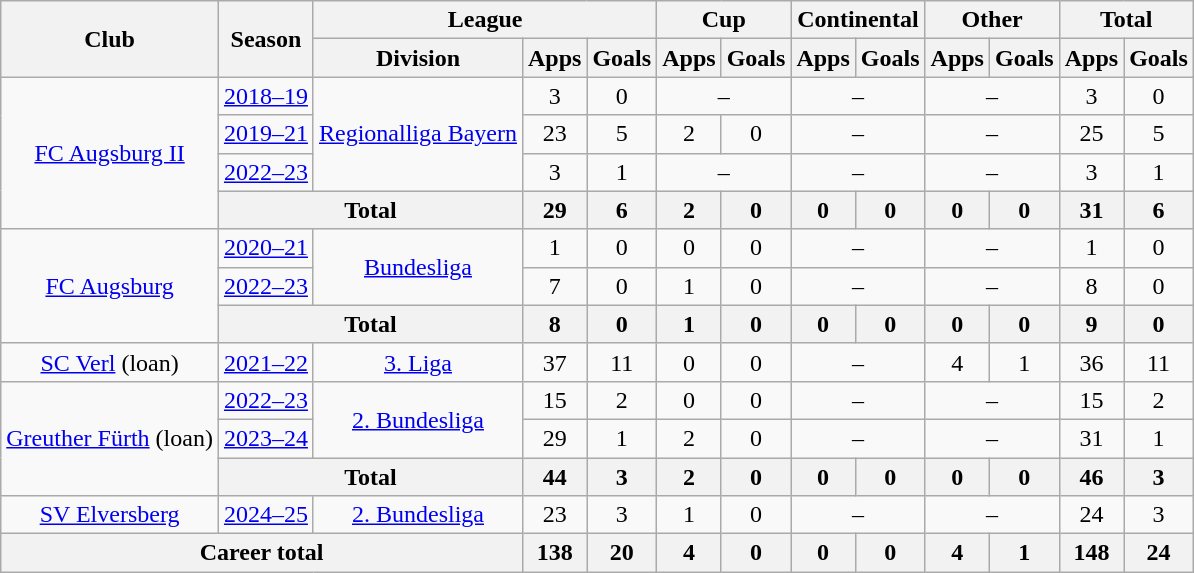<table class="wikitable" style="text-align:center">
<tr>
<th rowspan="2">Club</th>
<th rowspan="2">Season</th>
<th colspan="3">League</th>
<th colspan="2">Cup</th>
<th colspan="2">Continental</th>
<th colspan="2">Other</th>
<th colspan="2">Total</th>
</tr>
<tr>
<th>Division</th>
<th>Apps</th>
<th>Goals</th>
<th>Apps</th>
<th>Goals</th>
<th>Apps</th>
<th>Goals</th>
<th>Apps</th>
<th>Goals</th>
<th>Apps</th>
<th>Goals</th>
</tr>
<tr>
<td rowspan="4"><a href='#'>FC Augsburg II</a></td>
<td><a href='#'>2018–19</a></td>
<td rowspan="3"><a href='#'>Regionalliga Bayern</a></td>
<td>3</td>
<td>0</td>
<td colspan="2">–</td>
<td colspan="2">–</td>
<td colspan="2">–</td>
<td>3</td>
<td>0</td>
</tr>
<tr>
<td><a href='#'>2019–21</a></td>
<td>23</td>
<td>5</td>
<td>2</td>
<td>0</td>
<td colspan="2">–</td>
<td colspan="2">–</td>
<td>25</td>
<td>5</td>
</tr>
<tr>
<td><a href='#'>2022–23</a></td>
<td>3</td>
<td>1</td>
<td colspan="2">–</td>
<td colspan="2">–</td>
<td colspan="2">–</td>
<td>3</td>
<td>1</td>
</tr>
<tr>
<th colspan="2">Total</th>
<th>29</th>
<th>6</th>
<th>2</th>
<th>0</th>
<th>0</th>
<th>0</th>
<th>0</th>
<th>0</th>
<th>31</th>
<th>6</th>
</tr>
<tr>
<td rowspan="3"><a href='#'>FC Augsburg</a></td>
<td><a href='#'>2020–21</a></td>
<td rowspan="2"><a href='#'>Bundesliga</a></td>
<td>1</td>
<td>0</td>
<td>0</td>
<td>0</td>
<td colspan="2">–</td>
<td colspan="2">–</td>
<td>1</td>
<td>0</td>
</tr>
<tr>
<td><a href='#'>2022–23</a></td>
<td>7</td>
<td>0</td>
<td>1</td>
<td>0</td>
<td colspan="2">–</td>
<td colspan="2">–</td>
<td>8</td>
<td>0</td>
</tr>
<tr>
<th colspan="2">Total</th>
<th>8</th>
<th>0</th>
<th>1</th>
<th>0</th>
<th>0</th>
<th>0</th>
<th>0</th>
<th>0</th>
<th>9</th>
<th>0</th>
</tr>
<tr>
<td><a href='#'>SC Verl</a> (loan)</td>
<td><a href='#'>2021–22</a></td>
<td><a href='#'>3. Liga</a></td>
<td>37</td>
<td>11</td>
<td>0</td>
<td>0</td>
<td colspan="2">–</td>
<td>4</td>
<td>1</td>
<td>36</td>
<td>11</td>
</tr>
<tr>
<td rowspan=3><a href='#'>Greuther Fürth</a> (loan)</td>
<td><a href='#'>2022–23</a></td>
<td rowspan=2><a href='#'>2. Bundesliga</a></td>
<td>15</td>
<td>2</td>
<td>0</td>
<td>0</td>
<td colspan="2">–</td>
<td colspan="2">–</td>
<td>15</td>
<td>2</td>
</tr>
<tr>
<td><a href='#'>2023–24</a></td>
<td>29</td>
<td>1</td>
<td>2</td>
<td>0</td>
<td colspan="2">–</td>
<td colspan="2">–</td>
<td>31</td>
<td>1</td>
</tr>
<tr>
<th colspan="2">Total</th>
<th>44</th>
<th>3</th>
<th>2</th>
<th>0</th>
<th>0</th>
<th>0</th>
<th>0</th>
<th>0</th>
<th>46</th>
<th>3</th>
</tr>
<tr>
<td><a href='#'>SV Elversberg</a></td>
<td><a href='#'>2024–25</a></td>
<td><a href='#'>2. Bundesliga</a></td>
<td>23</td>
<td>3</td>
<td>1</td>
<td>0</td>
<td colspan="2">–</td>
<td colspan="2">–</td>
<td>24</td>
<td>3</td>
</tr>
<tr>
<th colspan="3">Career total</th>
<th>138</th>
<th>20</th>
<th>4</th>
<th>0</th>
<th>0</th>
<th>0</th>
<th>4</th>
<th>1</th>
<th>148</th>
<th>24</th>
</tr>
</table>
